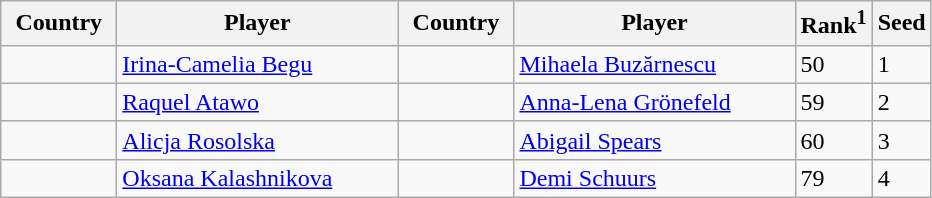<table class="sortable wikitable">
<tr>
<th width="70">Country</th>
<th width="180">Player</th>
<th width="70">Country</th>
<th width="180">Player</th>
<th>Rank<sup>1</sup></th>
<th>Seed</th>
</tr>
<tr>
<td></td>
<td><a href='#'>Irina-Camelia Begu</a></td>
<td></td>
<td><a href='#'>Mihaela Buzărnescu</a></td>
<td>50</td>
<td>1</td>
</tr>
<tr>
<td></td>
<td><a href='#'>Raquel Atawo</a></td>
<td></td>
<td><a href='#'>Anna-Lena Grönefeld</a></td>
<td>59</td>
<td>2</td>
</tr>
<tr>
<td></td>
<td><a href='#'>Alicja Rosolska</a></td>
<td></td>
<td><a href='#'>Abigail Spears</a></td>
<td>60</td>
<td>3</td>
</tr>
<tr>
<td></td>
<td><a href='#'>Oksana Kalashnikova</a></td>
<td></td>
<td><a href='#'>Demi Schuurs</a></td>
<td>79</td>
<td>4</td>
</tr>
</table>
